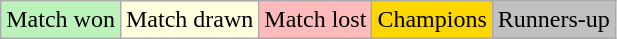<table class="wikitable">
<tr style="background:#BBF3BB;">
<td>Match won</td>
<td style="background:#ffd;">Match drawn</td>
<td style="background:#FFBBBB;">Match lost</td>
<td style="background:gold;">Champions</td>
<td style="background:silver;">Runners-up</td>
</tr>
</table>
